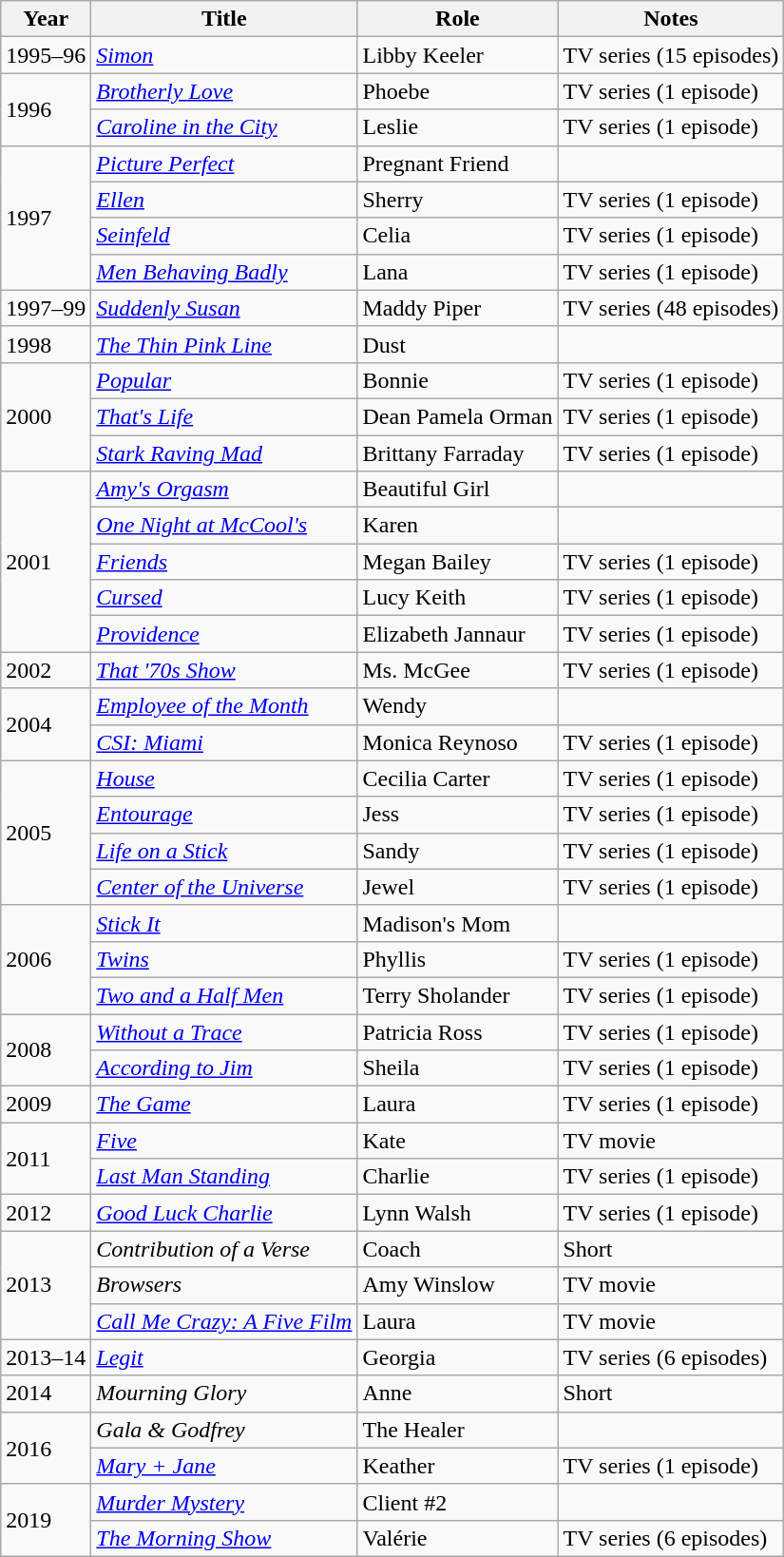<table class="wikitable sortable">
<tr>
<th>Year</th>
<th>Title</th>
<th>Role</th>
<th class="unsortable">Notes</th>
</tr>
<tr>
<td>1995–96</td>
<td><em><a href='#'>Simon</a></em></td>
<td>Libby Keeler</td>
<td>TV series (15 episodes)</td>
</tr>
<tr>
<td rowspan=2>1996</td>
<td><em><a href='#'>Brotherly Love</a></em></td>
<td>Phoebe</td>
<td>TV series (1 episode)</td>
</tr>
<tr>
<td><em><a href='#'>Caroline in the City</a></em></td>
<td>Leslie</td>
<td>TV series (1 episode)</td>
</tr>
<tr>
<td rowspan=4>1997</td>
<td><em><a href='#'>Picture Perfect</a></em></td>
<td>Pregnant Friend</td>
<td></td>
</tr>
<tr>
<td><em><a href='#'>Ellen</a></em></td>
<td>Sherry</td>
<td>TV series (1 episode)</td>
</tr>
<tr>
<td><em><a href='#'>Seinfeld</a></em></td>
<td>Celia</td>
<td>TV series (1 episode)</td>
</tr>
<tr>
<td><em><a href='#'>Men Behaving Badly</a></em></td>
<td>Lana</td>
<td>TV series (1 episode)</td>
</tr>
<tr>
<td>1997–99</td>
<td><em><a href='#'>Suddenly Susan</a></em></td>
<td>Maddy Piper</td>
<td>TV series (48 episodes)</td>
</tr>
<tr>
<td>1998</td>
<td><em><a href='#'>The Thin Pink Line</a></em></td>
<td>Dust</td>
<td></td>
</tr>
<tr>
<td rowspan=3>2000</td>
<td><em><a href='#'>Popular</a></em></td>
<td>Bonnie</td>
<td>TV series (1 episode)</td>
</tr>
<tr>
<td><em><a href='#'>That's Life</a></em></td>
<td>Dean Pamela Orman</td>
<td>TV series (1 episode)</td>
</tr>
<tr>
<td><em><a href='#'>Stark Raving Mad</a></em></td>
<td>Brittany Farraday</td>
<td>TV series (1 episode)</td>
</tr>
<tr>
<td rowspan=5>2001</td>
<td><em><a href='#'>Amy's Orgasm</a></em></td>
<td>Beautiful Girl</td>
<td></td>
</tr>
<tr>
<td><em><a href='#'>One Night at McCool's</a></em></td>
<td>Karen</td>
<td></td>
</tr>
<tr>
<td><em><a href='#'>Friends</a></em></td>
<td>Megan Bailey</td>
<td>TV series (1 episode)</td>
</tr>
<tr>
<td><em><a href='#'>Cursed</a></em></td>
<td>Lucy Keith</td>
<td>TV series (1 episode)</td>
</tr>
<tr>
<td><em><a href='#'>Providence</a></em></td>
<td>Elizabeth Jannaur</td>
<td>TV series (1 episode)</td>
</tr>
<tr>
<td>2002</td>
<td><em><a href='#'>That '70s Show</a></em></td>
<td>Ms. McGee</td>
<td>TV series (1 episode)</td>
</tr>
<tr>
<td rowspan=2>2004</td>
<td><em><a href='#'>Employee of the Month</a></em></td>
<td>Wendy</td>
<td></td>
</tr>
<tr>
<td><em><a href='#'>CSI: Miami</a></em></td>
<td>Monica Reynoso</td>
<td>TV series (1 episode)</td>
</tr>
<tr>
<td rowspan=4>2005</td>
<td><em><a href='#'>House</a></em></td>
<td>Cecilia Carter</td>
<td>TV series (1 episode)</td>
</tr>
<tr>
<td><em><a href='#'>Entourage</a></em></td>
<td>Jess</td>
<td>TV series (1 episode)</td>
</tr>
<tr>
<td><em><a href='#'>Life on a Stick</a></em></td>
<td>Sandy</td>
<td>TV series (1 episode)</td>
</tr>
<tr>
<td><em><a href='#'>Center of the Universe</a></em></td>
<td>Jewel</td>
<td>TV series (1 episode)</td>
</tr>
<tr>
<td rowspan=3>2006</td>
<td><em><a href='#'>Stick It</a></em></td>
<td>Madison's Mom</td>
<td></td>
</tr>
<tr>
<td><em><a href='#'>Twins</a></em></td>
<td>Phyllis</td>
<td>TV series (1 episode)</td>
</tr>
<tr>
<td><em><a href='#'>Two and a Half Men</a></em></td>
<td>Terry Sholander</td>
<td>TV series (1 episode)</td>
</tr>
<tr>
<td rowspan=2>2008</td>
<td><em><a href='#'>Without a Trace</a></em></td>
<td>Patricia Ross</td>
<td>TV series (1 episode)</td>
</tr>
<tr>
<td><em><a href='#'>According to Jim</a></em></td>
<td>Sheila</td>
<td>TV series (1 episode)</td>
</tr>
<tr>
<td>2009</td>
<td><em><a href='#'>The Game</a></em></td>
<td>Laura</td>
<td>TV series (1 episode)</td>
</tr>
<tr>
<td rowspan=2>2011</td>
<td><em><a href='#'>Five</a></em></td>
<td>Kate</td>
<td>TV movie</td>
</tr>
<tr>
<td><em><a href='#'>Last Man Standing</a></em></td>
<td>Charlie</td>
<td>TV series (1 episode)</td>
</tr>
<tr>
<td>2012</td>
<td><em><a href='#'>Good Luck Charlie</a></em></td>
<td>Lynn Walsh</td>
<td>TV series (1 episode)</td>
</tr>
<tr>
<td rowspan=3>2013</td>
<td><em>Contribution of a Verse</em></td>
<td>Coach</td>
<td>Short</td>
</tr>
<tr>
<td><em>Browsers</em></td>
<td>Amy Winslow</td>
<td>TV movie</td>
</tr>
<tr>
<td><em><a href='#'>Call Me Crazy: A Five Film</a></em></td>
<td>Laura</td>
<td>TV movie</td>
</tr>
<tr>
<td>2013–14</td>
<td><em><a href='#'>Legit</a></em></td>
<td>Georgia</td>
<td>TV series (6 episodes)</td>
</tr>
<tr>
<td>2014</td>
<td><em>Mourning Glory</em></td>
<td>Anne</td>
<td>Short</td>
</tr>
<tr>
<td rowspan=2>2016</td>
<td><em>Gala & Godfrey</em></td>
<td>The Healer</td>
<td></td>
</tr>
<tr>
<td><em><a href='#'>Mary + Jane</a></em></td>
<td>Keather</td>
<td>TV series (1 episode)</td>
</tr>
<tr>
<td rowspan=2>2019</td>
<td><em><a href='#'>Murder Mystery</a></em></td>
<td>Client #2</td>
<td></td>
</tr>
<tr>
<td><em><a href='#'>The Morning Show</a></em></td>
<td>Valérie</td>
<td>TV series (6 episodes)</td>
</tr>
</table>
